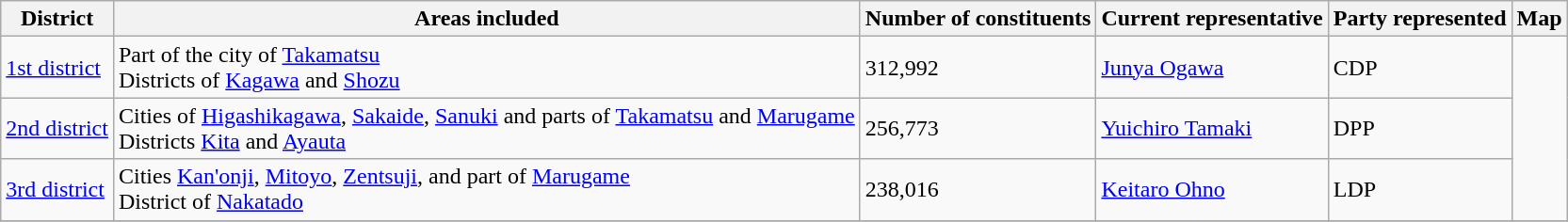<table class="wikitable">
<tr>
<th>District</th>
<th>Areas included</th>
<th>Number of constituents</th>
<th>Current representative</th>
<th>Party represented</th>
<th>Map</th>
</tr>
<tr>
<td><a href='#'>1st district</a></td>
<td>Part of the city of <a href='#'>Takamatsu</a><br>Districts of <a href='#'>Kagawa</a> and <a href='#'>Shozu</a></td>
<td>312,992</td>
<td><a href='#'>Junya Ogawa</a></td>
<td>CDP</td>
<td rowspan="3"></td>
</tr>
<tr>
<td><a href='#'>2nd district</a></td>
<td>Cities of <a href='#'>Higashikagawa</a>, <a href='#'>Sakaide</a>, <a href='#'>Sanuki</a> and parts of <a href='#'>Takamatsu</a> and <a href='#'>Marugame</a><br>Districts <a href='#'>Kita</a> and <a href='#'>Ayauta</a></td>
<td>256,773</td>
<td><a href='#'>Yuichiro Tamaki</a></td>
<td>DPP</td>
</tr>
<tr>
<td><a href='#'>3rd district</a></td>
<td>Cities <a href='#'>Kan'onji</a>, <a href='#'>Mitoyo</a>, <a href='#'>Zentsuji</a>, and part of <a href='#'>Marugame</a><br>District of <a href='#'>Nakatado</a></td>
<td>238,016</td>
<td><a href='#'>Keitaro Ohno</a></td>
<td>LDP</td>
</tr>
<tr>
</tr>
</table>
